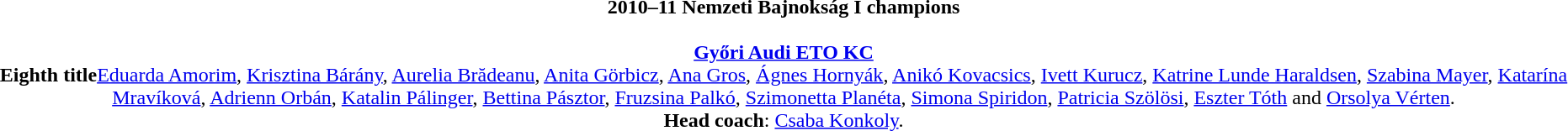<table style=width:100%;>
<tr align=center>
<td><strong>2010–11 Nemzeti Bajnokság I champions</strong><br><br><strong><a href='#'>Győri Audi ETO KC</a></strong><br><strong>Eighth title</strong><a href='#'>Eduarda Amorim</a>, <a href='#'>Krisztina Bárány</a>, <a href='#'>Aurelia Brădeanu</a>, <a href='#'>Anita Görbicz</a>, <a href='#'>Ana Gros</a>, <a href='#'>Ágnes Hornyák</a>, <a href='#'>Anikó Kovacsics</a>, <a href='#'>Ivett Kurucz</a>, <a href='#'>Katrine Lunde Haraldsen</a>, <a href='#'>Szabina Mayer</a>, <a href='#'>Katarína Mravíková</a>, <a href='#'>Adrienn Orbán</a>, <a href='#'>Katalin Pálinger</a>, <a href='#'>Bettina Pásztor</a>, <a href='#'>Fruzsina Palkó</a>, <a href='#'>Szimonetta Planéta</a>, <a href='#'>Simona Spiridon</a>, <a href='#'>Patricia Szölösi</a>, <a href='#'>Eszter Tóth</a> and <a href='#'>Orsolya Vérten</a>.<br><strong>Head coach</strong>: <a href='#'>Csaba Konkoly</a>.</td>
</tr>
</table>
